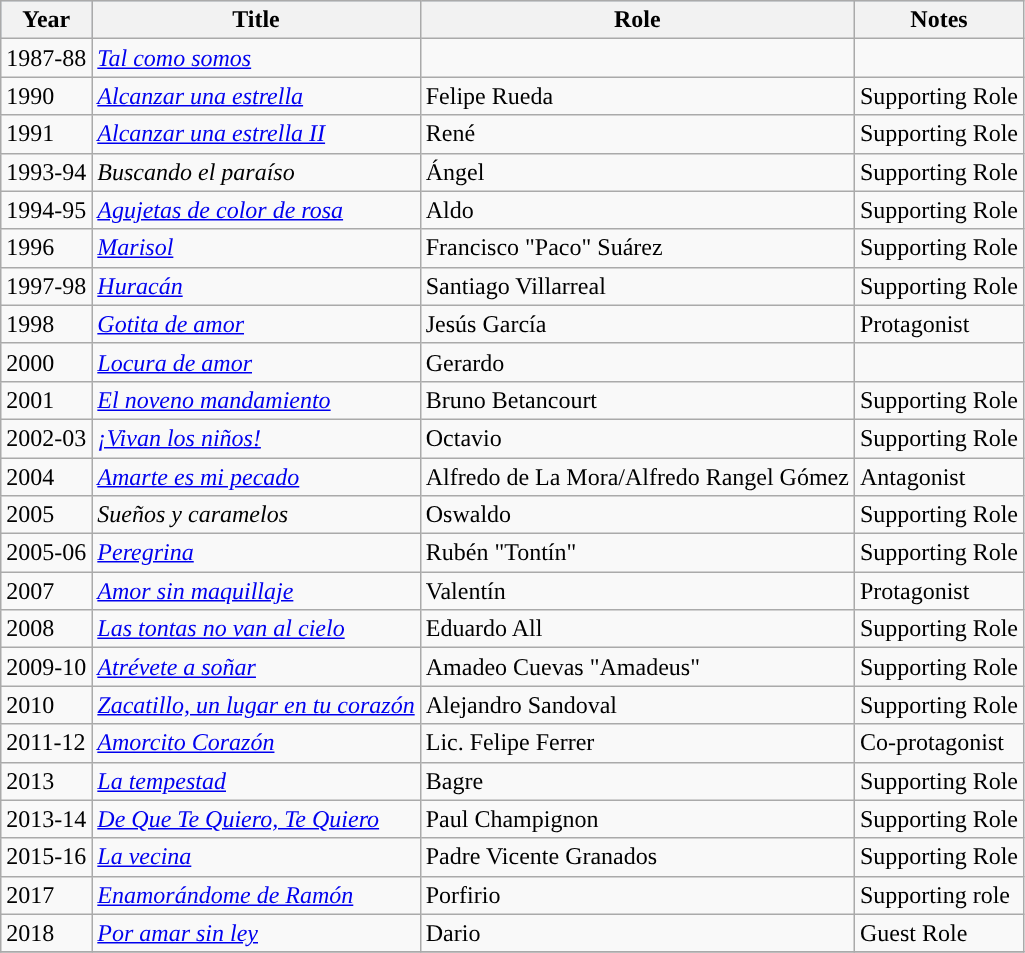<table class="wikitable sortable">
<tr style="background:#b0c4de;">
<th>Year</th>
<th>Title</th>
<th>Role</th>
<th>Notes</th>
</tr>
<tr>
<td>1987-88</td>
<td><em><a href='#'>Tal como somos</a></em></td>
<td></td>
<td></td>
</tr>
<tr>
<td>1990</td>
<td><em><a href='#'>Alcanzar una estrella</a></em></td>
<td>Felipe Rueda</td>
<td>Supporting Role</td>
</tr>
<tr>
<td>1991</td>
<td><em><a href='#'>Alcanzar una estrella II</a></em></td>
<td>René</td>
<td>Supporting Role</td>
</tr>
<tr>
<td>1993-94</td>
<td><em>Buscando el paraíso</em></td>
<td>Ángel</td>
<td>Supporting Role</td>
</tr>
<tr>
<td>1994-95</td>
<td><em><a href='#'>Agujetas de color de rosa </a></em></td>
<td>Aldo</td>
<td>Supporting Role</td>
</tr>
<tr>
<td>1996</td>
<td><em><a href='#'>Marisol</a></em></td>
<td>Francisco "Paco" Suárez</td>
<td>Supporting Role</td>
</tr>
<tr>
<td>1997-98</td>
<td><em><a href='#'>Huracán</a> </em></td>
<td>Santiago Villarreal</td>
<td>Supporting Role</td>
</tr>
<tr>
<td>1998</td>
<td><em><a href='#'>Gotita de amor</a></em></td>
<td>Jesús García</td>
<td>Protagonist</td>
</tr>
<tr>
<td>2000</td>
<td><em><a href='#'>Locura de amor</a></em></td>
<td>Gerardo</td>
<td></td>
</tr>
<tr>
<td>2001</td>
<td><em><a href='#'>El noveno mandamiento</a></em></td>
<td>Bruno Betancourt</td>
<td>Supporting Role</td>
</tr>
<tr>
<td>2002-03</td>
<td><em><a href='#'>¡Vivan los niños! </a></em></td>
<td>Octavio</td>
<td>Supporting Role</td>
</tr>
<tr>
<td>2004</td>
<td><em> <a href='#'>Amarte es mi pecado</a></em></td>
<td>Alfredo de La Mora/Alfredo Rangel Gómez</td>
<td>Antagonist</td>
</tr>
<tr>
<td>2005</td>
<td><em>Sueños y caramelos</em></td>
<td>Oswaldo</td>
<td>Supporting Role</td>
</tr>
<tr>
<td>2005-06</td>
<td><em> <a href='#'>Peregrina</a> </em></td>
<td>Rubén "Tontín"</td>
<td>Supporting Role</td>
</tr>
<tr>
<td>2007</td>
<td><em> <a href='#'>Amor sin maquillaje</a></em></td>
<td>Valentín</td>
<td>Protagonist</td>
</tr>
<tr>
<td>2008</td>
<td><em> <a href='#'>Las tontas no van al cielo </a></em></td>
<td>Eduardo All</td>
<td>Supporting Role</td>
</tr>
<tr>
<td>2009-10</td>
<td><em> <a href='#'>Atrévete a soñar</a></em></td>
<td>Amadeo Cuevas "Amadeus"</td>
<td>Supporting Role</td>
</tr>
<tr>
<td>2010</td>
<td><em> <a href='#'>Zacatillo, un lugar en tu corazón</a></em></td>
<td>Alejandro Sandoval</td>
<td>Supporting Role</td>
</tr>
<tr>
<td>2011-12</td>
<td><em><a href='#'>Amorcito Corazón</a></em></td>
<td>Lic. Felipe Ferrer</td>
<td>Co-protagonist</td>
</tr>
<tr>
<td>2013</td>
<td><em><a href='#'>La tempestad</a></em></td>
<td>Bagre</td>
<td>Supporting Role</td>
</tr>
<tr>
<td>2013-14</td>
<td><em><a href='#'>De Que Te Quiero, Te Quiero</a></em></td>
<td>Paul Champignon</td>
<td>Supporting Role</td>
</tr>
<tr>
<td>2015-16</td>
<td><em><a href='#'>La vecina</a></em></td>
<td>Padre Vicente Granados</td>
<td>Supporting Role</td>
</tr>
<tr>
<td>2017</td>
<td><em><a href='#'>Enamorándome de Ramón</a></em></td>
<td>Porfirio</td>
<td>Supporting role</td>
</tr>
<tr>
<td>2018</td>
<td><em><a href='#'>Por amar sin ley</a></em></td>
<td>Dario</td>
<td>Guest Role</td>
</tr>
<tr>
</tr>
</table>
